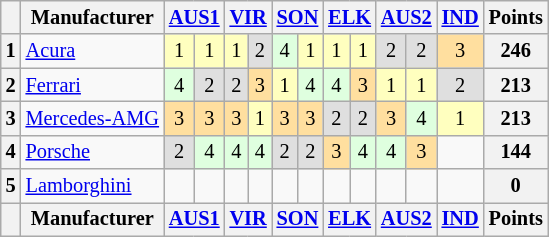<table class="wikitable" style="font-size: 85%; text-align:center;">
<tr>
<th></th>
<th>Manufacturer</th>
<th colspan=2><a href='#'>AUS1</a><br></th>
<th colspan=2><a href='#'>VIR</a><br></th>
<th colspan=2><a href='#'>SON</a><br></th>
<th colspan=2><a href='#'>ELK</a><br></th>
<th colspan=2><a href='#'>AUS2</a><br></th>
<th><a href='#'>IND</a><br></th>
<th>Points</th>
</tr>
<tr>
<th>1</th>
<td align="left"> <a href='#'>Acura</a></td>
<td style="background:#FFFFBF;">1</td>
<td style="background:#FFFFBF;">1</td>
<td style="background:#FFFFBF;">1</td>
<td style="background:#DFDFDF;">2</td>
<td style="background:#DFFFDF;">4</td>
<td style="background:#FFFFBF;">1</td>
<td style="background:#FFFFBF;">1</td>
<td style="background:#FFFFBF;">1</td>
<td style="background:#DFDFDF;">2</td>
<td style="background:#DFDFDF;">2</td>
<td style="background:#FFDF9F;">3</td>
<th>246</th>
</tr>
<tr>
<th>2</th>
<td align="left"> <a href='#'>Ferrari</a></td>
<td style="background:#DFFFDF;">4</td>
<td style="background:#DFDFDF;">2</td>
<td style="background:#DFDFDF;">2</td>
<td style="background:#FFDF9F;">3</td>
<td style="background:#FFFFBF;">1</td>
<td style="background:#DFFFDF;">4</td>
<td style="background:#DFFFDF;">4</td>
<td style="background:#FFDF9F;">3</td>
<td style="background:#FFFFBF;">1</td>
<td style="background:#FFFFBF;">1</td>
<td style="background:#DFDFDF;">2</td>
<th>213</th>
</tr>
<tr>
<th>3</th>
<td align="left"> <a href='#'>Mercedes-AMG</a></td>
<td style="background:#FFDF9F;">3</td>
<td style="background:#FFDF9F;">3</td>
<td style="background:#FFDF9F;">3</td>
<td style="background:#FFFFBF;">1</td>
<td style="background:#FFDF9F;">3</td>
<td style="background:#FFDF9F;">3</td>
<td style="background:#DFDFDF;">2</td>
<td style="background:#DFDFDF;">2</td>
<td style="background:#FFDF9F;">3</td>
<td style="background:#DFFFDF;">4</td>
<td style="background:#FFFFBF;">1</td>
<th>213</th>
</tr>
<tr>
<th>4</th>
<td align="left"> <a href='#'>Porsche</a></td>
<td style="background:#DFDFDF;">2</td>
<td style="background:#DFFFDF;">4</td>
<td style="background:#DFFFDF;">4</td>
<td style="background:#DFFFDF;">4</td>
<td style="background:#DFDFDF;">2</td>
<td style="background:#DFDFDF;">2</td>
<td style="background:#FFDF9F;">3</td>
<td style="background:#DFFFDF;">4</td>
<td style="background:#DFFFDF;">4</td>
<td style="background:#FFDF9F;">3</td>
<td></td>
<th>144</th>
</tr>
<tr>
<th>5</th>
<td align="left"> <a href='#'>Lamborghini</a></td>
<td></td>
<td></td>
<td></td>
<td></td>
<td></td>
<td></td>
<td></td>
<td></td>
<td></td>
<td></td>
<td></td>
<th>0</th>
</tr>
<tr>
<th></th>
<th>Manufacturer</th>
<th colspan=2><a href='#'>AUS1</a><br></th>
<th colspan=2><a href='#'>VIR</a><br></th>
<th colspan=2><a href='#'>SON</a><br></th>
<th colspan=2><a href='#'>ELK</a><br></th>
<th colspan=2><a href='#'>AUS2</a><br></th>
<th><a href='#'>IND</a><br></th>
<th>Points</th>
</tr>
</table>
